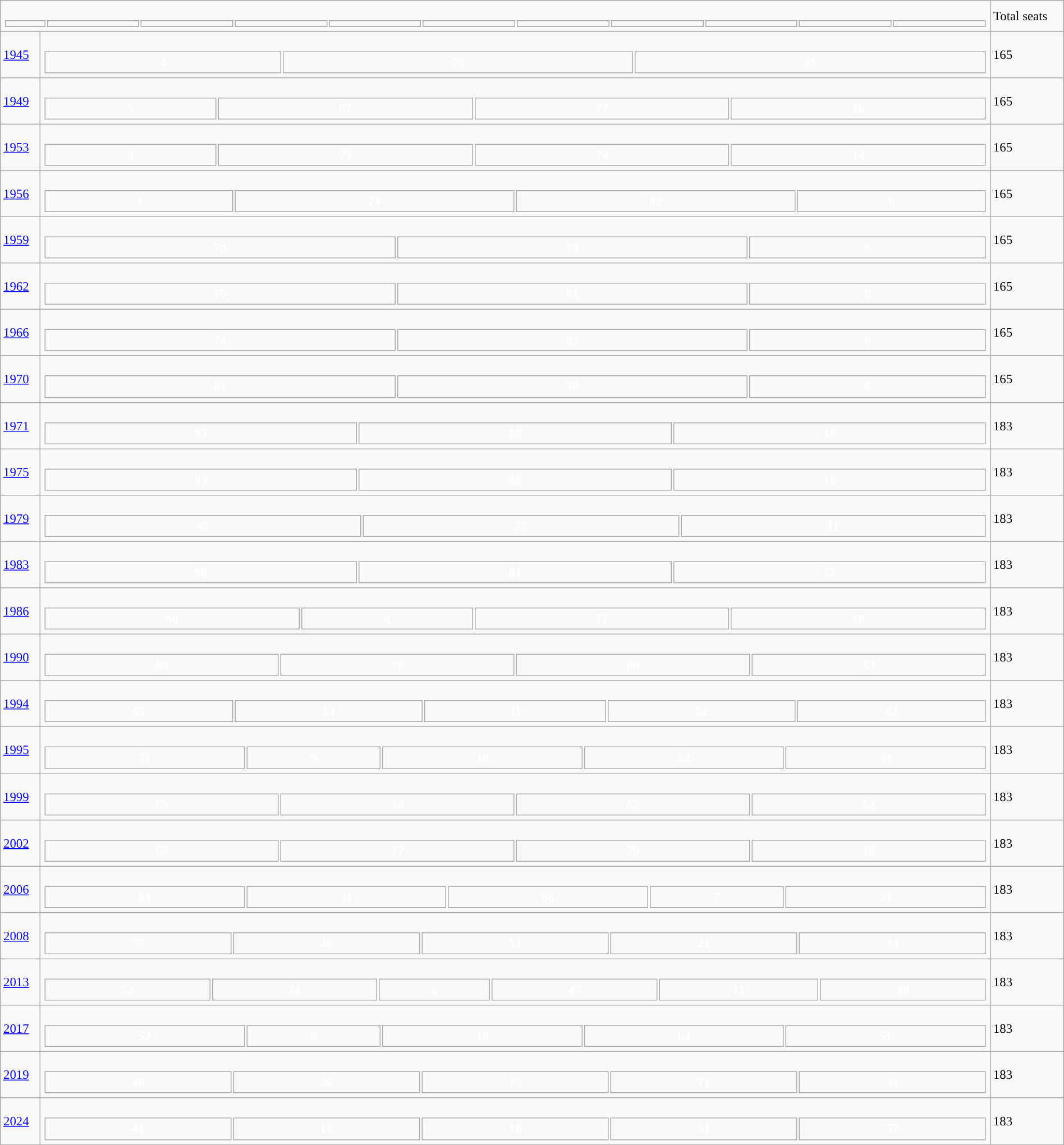<table class="wikitable" width="100%" style="border:solid #000000 1px;font-size:95%;">
<tr>
<td colspan="2"><br><table width="100%" style="font-size:90%;">
<tr>
<td width="40"></td>
<td></td>
<td></td>
<td></td>
<td></td>
<td></td>
<td></td>
<td></td>
<td></td>
<td></td>
<td></td>
</tr>
</table>
</td>
<td width="80">Total seats</td>
</tr>
<tr>
<td width="40"><a href='#'>1945</a></td>
<td><br><table style="width:100%; text-align:center; font-weight:bold; color:white;">
<tr>
<td style="background-color: ">4</td>
<td style="background-color: ">76</td>
<td style="background-color: ">85</td>
</tr>
</table>
</td>
<td>165</td>
</tr>
<tr>
<td width="40"><a href='#'>1949</a></td>
<td><br><table style="width:100%; text-align:center; font-weight:bold; color:white;">
<tr>
<td style="background-color: ">5</td>
<td style="background-color: ">67</td>
<td style="background-color: ">77</td>
<td style="background-color: ">16</td>
</tr>
</table>
</td>
<td>165</td>
</tr>
<tr>
<td width="40"><a href='#'>1953</a></td>
<td><br><table style="width:100%; text-align:center; font-weight:bold; color:white;">
<tr>
<td style="background-color: ">4</td>
<td style="background-color: ">73</td>
<td style="background-color: ">74</td>
<td style="background-color: ">14</td>
</tr>
</table>
</td>
<td>165</td>
</tr>
<tr>
<td width="40"><a href='#'>1956</a></td>
<td><br><table style="width:100%; text-align:center; font-weight:bold; color:white;">
<tr>
<td style="background-color: ">3</td>
<td style="background-color: ">74</td>
<td style="background-color: ">82</td>
<td style="background-color: ">6</td>
</tr>
</table>
</td>
<td>165</td>
</tr>
<tr>
<td width="40"><a href='#'>1959</a></td>
<td><br><table style="width:100%; text-align:center; font-weight:bold; color:white;">
<tr>
<td style="background-color: ">78</td>
<td style="background-color: ">79</td>
<td style="background-color: ">8</td>
</tr>
</table>
</td>
<td>165</td>
</tr>
<tr>
<td width="40"><a href='#'>1962</a></td>
<td><br><table style="width:100%; text-align:center; font-weight:bold; color:white;">
<tr>
<td style="background-color: ">76</td>
<td style="background-color: ">81</td>
<td style="background-color: ">8</td>
</tr>
</table>
</td>
<td>165</td>
</tr>
<tr>
<td width="40"><a href='#'>1966</a></td>
<td><br><table style="width:100%; text-align:center; font-weight:bold; color:white;">
<tr>
<td style="background-color: ">74</td>
<td style="background-color: ">85</td>
<td style="background-color: ">6</td>
</tr>
</table>
</td>
<td>165</td>
</tr>
<tr>
<td width="40"><a href='#'>1970</a></td>
<td><br><table style="width:100%; text-align:center; font-weight:bold; color:white;">
<tr>
<td style="background-color: ">81</td>
<td style="background-color: ">78</td>
<td style="background-color: ">6</td>
</tr>
</table>
</td>
<td>165</td>
</tr>
<tr>
<td width="40"><a href='#'>1971</a></td>
<td><br><table style="width:100%; text-align:center; font-weight:bold; color:white;">
<tr>
<td style="background-color: ">93</td>
<td style="background-color: ">80</td>
<td style="background-color: ">10</td>
</tr>
</table>
</td>
<td>183</td>
</tr>
<tr>
<td width="40"><a href='#'>1975</a></td>
<td><br><table style="width:100%; text-align:center; font-weight:bold; color:white;">
<tr>
<td style="background-color: ">93</td>
<td style="background-color: ">80</td>
<td style="background-color: ">10</td>
</tr>
</table>
</td>
<td>183</td>
</tr>
<tr>
<td width="40"><a href='#'>1979</a></td>
<td><br><table style="width:100%; text-align:center; font-weight:bold; color:white;">
<tr>
<td style="background-color: ">95</td>
<td style="background-color: ">77</td>
<td style="background-color: ">11</td>
</tr>
</table>
</td>
<td>183</td>
</tr>
<tr>
<td width="40"><a href='#'>1983</a></td>
<td><br><table style="width:100%; text-align:center; font-weight:bold; color:white;">
<tr>
<td style="background-color: ">90</td>
<td style="background-color: ">81</td>
<td style="background-color: ">12</td>
</tr>
</table>
</td>
<td>183</td>
</tr>
<tr>
<td width="40"><a href='#'>1986</a></td>
<td><br><table style="width:100%; text-align:center; font-weight:bold; color:white;">
<tr>
<td style="background-color: ">80</td>
<td style="background-color: ">8</td>
<td style="background-color: ">77</td>
<td style="background-color: ">18</td>
</tr>
</table>
</td>
<td>183</td>
</tr>
<tr>
<td width="40"><a href='#'>1990</a></td>
<td><br><table style="width:100%; text-align:center; font-weight:bold; color:white;">
<tr>
<td style="background-color: ">80</td>
<td style="background-color: ">10</td>
<td style="background-color: ">60</td>
<td style="background-color: ">33</td>
</tr>
</table>
</td>
<td>183</td>
</tr>
<tr>
<td width="40"><a href='#'>1994</a></td>
<td><br><table style="width:100%; text-align:center; font-weight:bold; color:white;">
<tr>
<td style="background-color: ">65</td>
<td style="background-color: ">13</td>
<td style="background-color: ">11</td>
<td style="background-color: ">52</td>
<td style="background-color: ">42</td>
</tr>
</table>
</td>
<td>183</td>
</tr>
<tr>
<td width="40"><a href='#'>1995</a></td>
<td><br><table style="width:100%; text-align:center; font-weight:bold; color:white;">
<tr>
<td style="background-color: ">71</td>
<td style="background-color: ">9</td>
<td style="background-color: ">10</td>
<td style="background-color: ">52</td>
<td style="background-color: ">41</td>
</tr>
</table>
</td>
<td>183</td>
</tr>
<tr>
<td width="40"><a href='#'>1999</a></td>
<td><br><table style="width:100%; text-align:center; font-weight:bold; color:white;">
<tr>
<td style="background-color: ">65</td>
<td style="background-color: ">14</td>
<td style="background-color: ">52</td>
<td style="background-color: ">52</td>
</tr>
</table>
</td>
<td>183</td>
</tr>
<tr>
<td width="40"><a href='#'>2002</a></td>
<td><br><table style="width:100%; text-align:center; font-weight:bold; color:white;">
<tr>
<td style="background-color: ">69</td>
<td style="background-color: ">17</td>
<td style="background-color: ">79</td>
<td style="background-color: ">18</td>
</tr>
</table>
</td>
<td>183</td>
</tr>
<tr>
<td width="40"><a href='#'>2006</a></td>
<td><br><table style="width:100%; text-align:center; font-weight:bold; color:white;">
<tr>
<td style="background-color: ">68</td>
<td style="background-color: ">21</td>
<td style="background-color: ">66</td>
<td style="background-color: ">7</td>
<td style="background-color: ">21</td>
</tr>
</table>
</td>
<td>183</td>
</tr>
<tr>
<td width="40"><a href='#'>2008</a></td>
<td><br><table style="width:100%; text-align:center; font-weight:bold; color:white;">
<tr>
<td style="background-color: ">57</td>
<td style="background-color: ">20</td>
<td style="background-color: ">51</td>
<td style="background-color: ">21</td>
<td style="background-color: ">34</td>
</tr>
</table>
</td>
<td>183</td>
</tr>
<tr>
<td width="40"><a href='#'>2013</a></td>
<td><br><table style="width:100%; text-align:center; font-weight:bold; color:white;">
<tr>
<td style="background-color: ">52</td>
<td style="background-color: ">24</td>
<td style="background-color: ">9</td>
<td style="background-color: ">47</td>
<td style="background-color: ">11</td>
<td style="background-color: ">40</td>
</tr>
</table>
</td>
<td>183</td>
</tr>
<tr>
<td width="40"><a href='#'>2017</a></td>
<td><br><table style="width:100%; text-align:center; font-weight:bold; color:white;">
<tr>
<td style="background-color: ">52</td>
<td style="background-color: ">8</td>
<td style="background-color: ">10</td>
<td style="background-color: ">62</td>
<td style="background-color: ">51</td>
</tr>
</table>
</td>
<td>183</td>
</tr>
<tr>
<td width="40"><a href='#'>2019</a></td>
<td><br><table style="width:100%; text-align:center; font-weight:bold; color:white;">
<tr>
<td style="background-color: ">40</td>
<td style="background-color: ">26</td>
<td style="background-color: ">15</td>
<td style="background-color: ">71</td>
<td style="background-color: ">31</td>
</tr>
</table>
</td>
<td>183</td>
</tr>
<tr>
<td width="40"><a href='#'>2024</a></td>
<td><br><table style="width:100%; text-align:center; font-weight:bold; color:white;">
<tr>
<td style="background-color: ">41</td>
<td style="background-color: ">16</td>
<td style="background-color: ">18</td>
<td style="background-color: ">51</td>
<td style="background-color: ">57</td>
</tr>
</table>
</td>
<td>183</td>
</tr>
</table>
